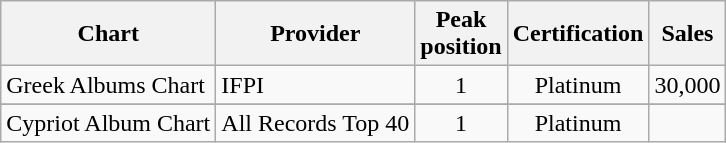<table class="wikitable">
<tr>
<th>Chart</th>
<th>Provider</th>
<th>Peak<br>position</th>
<th>Certification</th>
<th>Sales</th>
</tr>
<tr>
<td>Greek Albums Chart</td>
<td>IFPI</td>
<td align="center">1</td>
<td align="center">Platinum</td>
<td align="center">30,000</td>
</tr>
<tr>
</tr>
<tr>
<td>Cypriot Album Chart</td>
<td>All Records Top 40 </td>
<td align="center">1</td>
<td align="center">Platinum</td>
<td align="center"></td>
</tr>
</table>
